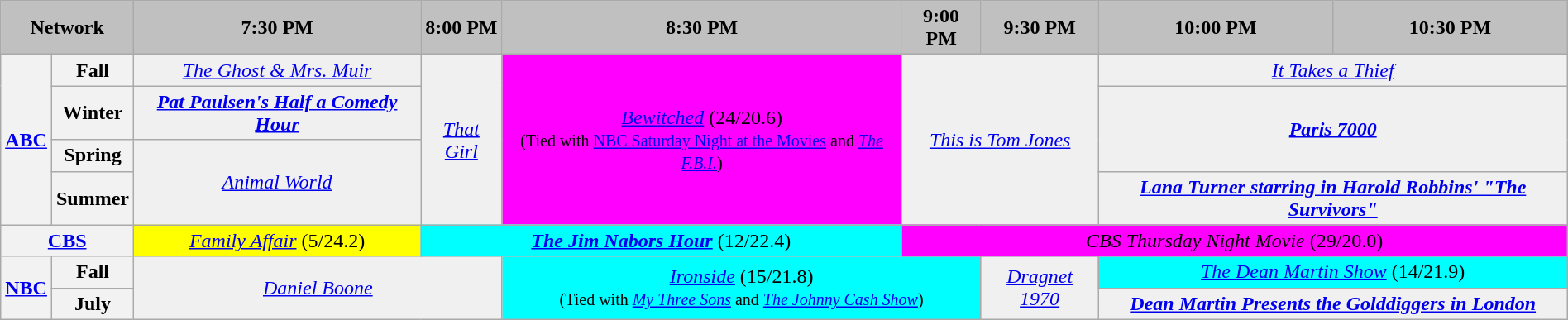<table class="wikitable" style="width:100%;margin-right:0;text-align:center">
<tr>
<th colspan="2" style="background-color:#C0C0C0;text-align:center">Network</th>
<th style="background-color:#C0C0C0;text-align:center">7:30 PM</th>
<th style="background-color:#C0C0C0;text-align:center">8:00 PM</th>
<th style="background-color:#C0C0C0;text-align:center">8:30 PM</th>
<th style="background-color:#C0C0C0;text-align:center">9:00 PM</th>
<th style="background-color:#C0C0C0;text-align:center">9:30 PM</th>
<th style="background-color:#C0C0C0;text-align:center">10:00 PM</th>
<th style="background-color:#C0C0C0;text-align:center">10:30 PM</th>
</tr>
<tr>
<th rowspan="4"><a href='#'>ABC</a></th>
<th>Fall</th>
<td bgcolor="#F0F0F0"><em><a href='#'>The Ghost & Mrs. Muir</a></em></td>
<td bgcolor="#F0F0F0" rowspan="4"><em><a href='#'>That Girl</a></em></td>
<td bgcolor="#FF00FF" rowspan="4"><em><a href='#'>Bewitched</a></em> (24/20.6)<br><small>(Tied with <a href='#'>NBC Saturday Night at the Movies</a> and <em><a href='#'>The F.B.I.</a></em>)</small></td>
<td bgcolor="#F0F0F0" colspan="2" rowspan="4"><em><a href='#'>This is Tom Jones</a></em></td>
<td bgcolor="#F0F0F0" colspan="2"><em><a href='#'>It Takes a Thief</a></em></td>
</tr>
<tr>
<th>Winter</th>
<td bgcolor="#F0F0F0"><strong><em><a href='#'>Pat Paulsen's Half a Comedy Hour</a></em></strong></td>
<td bgcolor="#F0F0F0" colspan="2" rowspan="2"><strong><em><a href='#'>Paris 7000</a></em></strong></td>
</tr>
<tr>
<th>Spring</th>
<td bgcolor="#F0F0F0" rowspan="2"><em><a href='#'>Animal World</a></em></td>
</tr>
<tr>
<th>Summer</th>
<td bgcolor="#F0F0F0" colspan="2"><strong><em><a href='#'>Lana Turner starring in Harold Robbins' "The Survivors"</a></em></strong></td>
</tr>
<tr>
<th colspan="2"><a href='#'>CBS</a></th>
<td bgcolor="#FFFF00"><em><a href='#'>Family Affair</a></em> (5/24.2)</td>
<td bgcolor="#00FFFF" colspan="2"><strong><em><a href='#'>The Jim Nabors Hour</a></em></strong> (12/22.4)</td>
<td bgcolor="#FF00FF" colspan="4"><em>CBS Thursday Night Movie</em> (29/20.0)</td>
</tr>
<tr>
<th rowspan="2"><a href='#'>NBC</a></th>
<th>Fall</th>
<td bgcolor="#F0F0F0" colspan="2" rowspan="2"><em><a href='#'>Daniel Boone</a></em></td>
<td bgcolor="#00FFFF" colspan="2" rowspan="2"><em><a href='#'>Ironside</a></em> (15/21.8)<br><small>(Tied with <em><a href='#'>My Three Sons</a></em> and <em><a href='#'>The Johnny Cash Show</a></em>)</small></td>
<td bgcolor="#F0F0F0" rowspan="2"><em><a href='#'>Dragnet 1970</a></em></td>
<td bgcolor="#00FFFF" colspan="2"><em><a href='#'>The Dean Martin Show</a></em> (14/21.9)</td>
</tr>
<tr>
<th>July</th>
<td bgcolor="#F0F0F0" colspan="2"><strong><em><a href='#'>Dean Martin Presents the Golddiggers in London</a></em></strong></td>
</tr>
</table>
